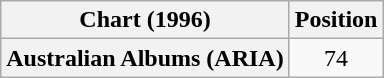<table class="wikitable plainrowheaders" style="text-align:center">
<tr>
<th scope="col">Chart (1996)</th>
<th scope="col">Position</th>
</tr>
<tr>
<th scope="row">Australian Albums (ARIA)</th>
<td>74</td>
</tr>
</table>
